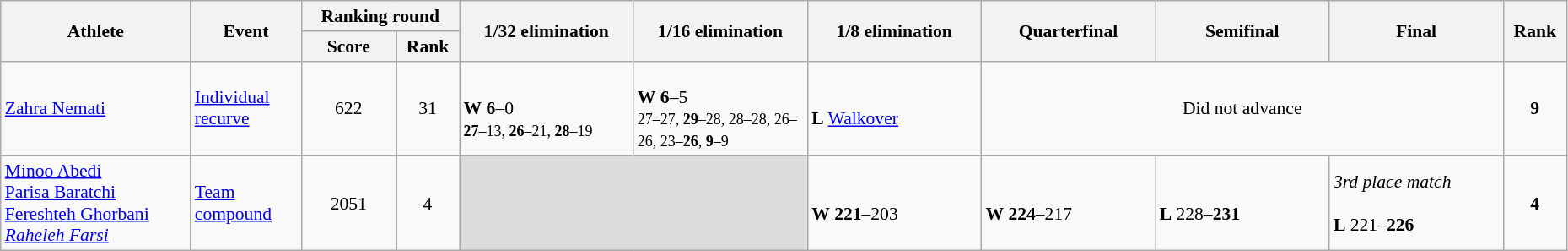<table class="wikitable" width="98%" style="text-align:left; font-size:90%">
<tr>
<th rowspan="2" width="12%">Athlete</th>
<th rowspan="2" width="7%">Event</th>
<th colspan="2">Ranking round</th>
<th rowspan="2" width="11%">1/32 elimination</th>
<th rowspan="2" width="11%">1/16 elimination</th>
<th rowspan="2" width="11%">1/8 elimination</th>
<th rowspan="2" width="11%">Quarterfinal</th>
<th rowspan="2" width="11%">Semifinal</th>
<th rowspan="2" width="11%">Final</th>
<th rowspan="2" width="4%">Rank</th>
</tr>
<tr>
<th width="6%">Score</th>
<th width="4%">Rank</th>
</tr>
<tr>
<td><a href='#'>Zahra Nemati</a></td>
<td><a href='#'>Individual recurve</a></td>
<td align=center>622</td>
<td align=center>31 <strong></strong></td>
<td><br><strong>W</strong> <strong>6</strong>–0<br><small><strong>27</strong>–13, <strong>26</strong>–21, <strong>28</strong>–19</small></td>
<td><br><strong>W</strong> <strong>6</strong>–5<br><small>27–27, <strong>29</strong>–28, 28–28, 26–26, 23–<strong>26</strong>, <strong>9</strong>–9</small></td>
<td><br><strong>L</strong> <a href='#'>Walkover</a></td>
<td colspan=3 align=center>Did not advance</td>
<td align=center><strong>9</strong></td>
</tr>
<tr>
<td><a href='#'>Minoo Abedi</a><br><a href='#'>Parisa Baratchi</a><br><a href='#'>Fereshteh Ghorbani</a><br><em><a href='#'>Raheleh Farsi</a></em></td>
<td><a href='#'>Team compound</a></td>
<td align=center>2051</td>
<td align=center>4 <strong></strong></td>
<td colspan=2 bgcolor=#DCDCDC></td>
<td><br><strong>W</strong> <strong>221</strong>–203</td>
<td><br><strong>W</strong> <strong>224</strong>–217</td>
<td><br><strong>L</strong> 228–<strong>231</strong></td>
<td><em>3rd place match</em><br><br><strong>L</strong> 221–<strong>226</strong></td>
<td align=center><strong>4</strong></td>
</tr>
</table>
